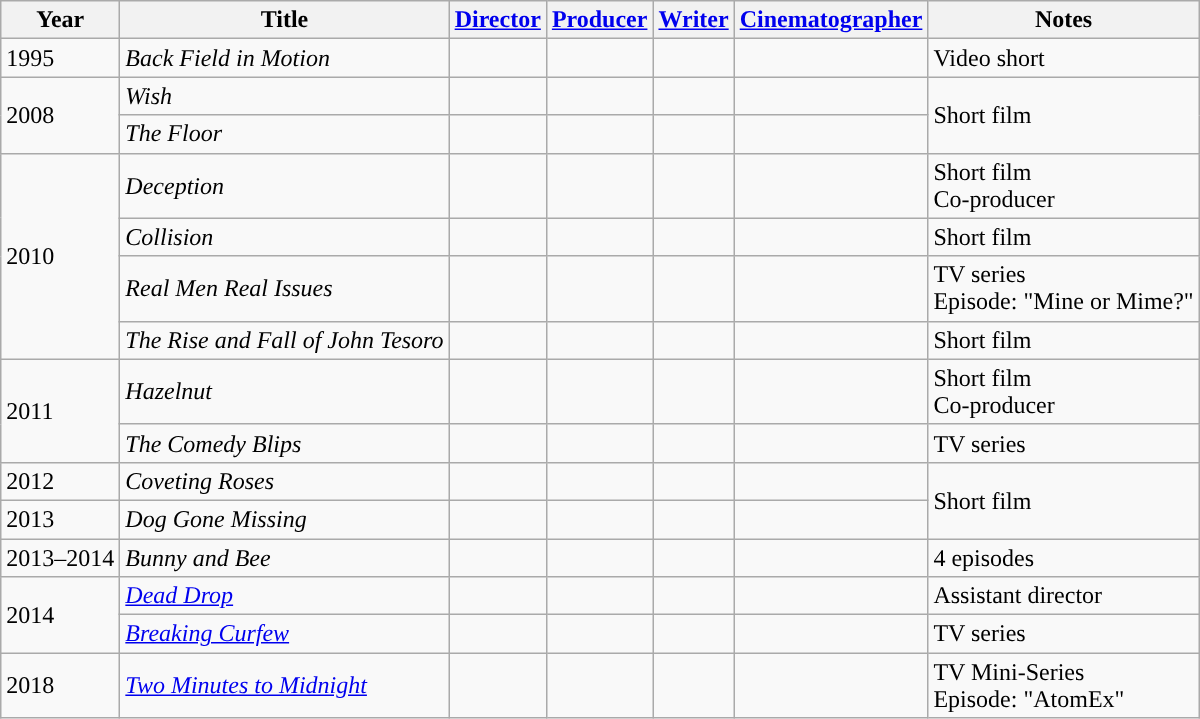<table class="wikitable sortable">
<tr>
<th>Year</th>
<th>Title</th>
<th><a href='#'>Director</a></th>
<th><a href='#'>Producer</a></th>
<th><a href='#'>Writer</a></th>
<th><a href='#'>Cinematographer</a></th>
<th>Notes</th>
</tr>
<tr>
<td>1995</td>
<td><em>Back Field in Motion</em></td>
<td></td>
<td></td>
<td></td>
<td></td>
<td>Video short</td>
</tr>
<tr>
<td rowspan="2">2008</td>
<td><em>Wish</em></td>
<td></td>
<td></td>
<td></td>
<td></td>
<td rowspan="2">Short film</td>
</tr>
<tr>
<td><em>The Floor</em></td>
<td></td>
<td></td>
<td></td>
<td></td>
</tr>
<tr>
<td rowspan="4">2010</td>
<td><em>Deception</em></td>
<td></td>
<td></td>
<td></td>
<td></td>
<td>Short film<br>Co-producer</td>
</tr>
<tr>
<td><em>Collision</em></td>
<td></td>
<td></td>
<td></td>
<td></td>
<td>Short film</td>
</tr>
<tr>
<td><em>Real Men Real Issues</em></td>
<td></td>
<td></td>
<td></td>
<td></td>
<td>TV series<br>Episode: "Mine or Mime?"</td>
</tr>
<tr>
<td><em>The Rise and Fall of John Tesoro</em></td>
<td></td>
<td></td>
<td></td>
<td></td>
<td>Short film</td>
</tr>
<tr>
<td rowspan="2">2011</td>
<td><em>Hazelnut</em></td>
<td></td>
<td></td>
<td></td>
<td></td>
<td>Short film<br>Co-producer</td>
</tr>
<tr>
<td><em>The Comedy Blips</em></td>
<td></td>
<td></td>
<td></td>
<td></td>
<td>TV series</td>
</tr>
<tr>
<td>2012</td>
<td><em>Coveting Roses</em></td>
<td></td>
<td></td>
<td></td>
<td></td>
<td rowspan="2">Short film</td>
</tr>
<tr>
<td>2013</td>
<td><em>Dog Gone Missing</em></td>
<td></td>
<td></td>
<td></td>
<td></td>
</tr>
<tr>
<td>2013–2014</td>
<td><em>Bunny and Bee</em></td>
<td></td>
<td></td>
<td></td>
<td></td>
<td>4 episodes</td>
</tr>
<tr>
<td rowspan="2">2014</td>
<td><em><a href='#'>Dead Drop</a></em></td>
<td></td>
<td></td>
<td></td>
<td></td>
<td>Assistant director</td>
</tr>
<tr>
<td><em><a href='#'>Breaking Curfew</a></em></td>
<td></td>
<td></td>
<td></td>
<td></td>
<td>TV series</td>
</tr>
<tr>
<td>2018</td>
<td><em><a href='#'>Two Minutes to Midnight</a></em></td>
<td></td>
<td></td>
<td></td>
<td></td>
<td>TV Mini-Series<br>Episode: "AtomEx"</td>
</tr>
</table>
